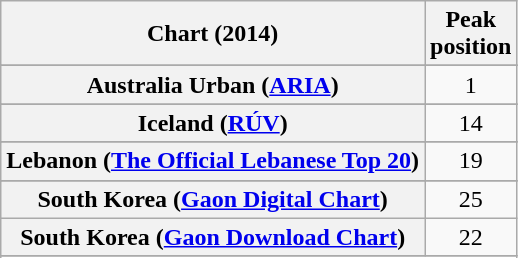<table class="wikitable sortable plainrowheaders" style="text-align:center">
<tr>
<th>Chart (2014)</th>
<th>Peak<br>position</th>
</tr>
<tr>
</tr>
<tr>
<th scope="row">Australia Urban (<a href='#'>ARIA</a>)</th>
<td style="text-align:center;">1</td>
</tr>
<tr>
</tr>
<tr>
</tr>
<tr>
</tr>
<tr>
</tr>
<tr>
</tr>
<tr>
</tr>
<tr>
</tr>
<tr>
</tr>
<tr>
</tr>
<tr>
</tr>
<tr>
</tr>
<tr>
</tr>
<tr>
<th scope="row">Iceland (<a href='#'>RÚV</a>)</th>
<td style="text-align:center;">14</td>
</tr>
<tr>
</tr>
<tr>
<th scope="row">Lebanon (<a href='#'>The Official Lebanese Top 20</a>)</th>
<td style="text-align:center;">19</td>
</tr>
<tr>
</tr>
<tr>
</tr>
<tr>
</tr>
<tr>
</tr>
<tr>
</tr>
<tr>
</tr>
<tr>
<th scope="row">South Korea (<a href='#'>Gaon Digital Chart</a>)</th>
<td style="text-align:center;">25</td>
</tr>
<tr>
<th scope="row">South Korea (<a href='#'>Gaon Download Chart</a>)</th>
<td style="text-align:center;">22</td>
</tr>
<tr>
</tr>
<tr>
</tr>
<tr>
</tr>
<tr>
</tr>
<tr>
</tr>
<tr>
</tr>
<tr>
</tr>
<tr>
</tr>
<tr>
</tr>
<tr>
</tr>
</table>
